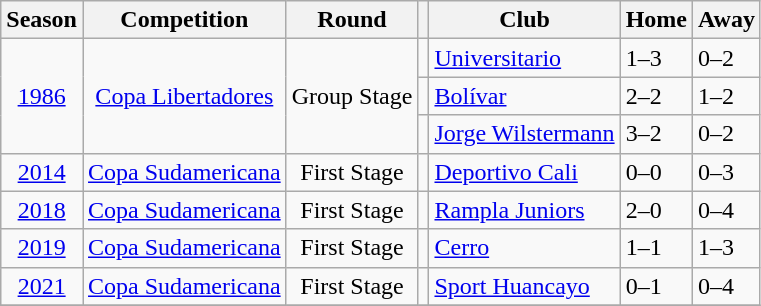<table class="wikitable">
<tr>
<th>Season</th>
<th>Competition</th>
<th>Round</th>
<th></th>
<th>Club</th>
<th>Home</th>
<th>Away</th>
</tr>
<tr>
<td style="text-align:center;" rowspan="3"><a href='#'>1986</a></td>
<td style="text-align:center;" rowspan="3"><a href='#'>Copa Libertadores</a></td>
<td style="text-align:center;" rowspan="3">Group Stage</td>
<td></td>
<td><a href='#'>Universitario</a></td>
<td>1–3</td>
<td>0–2</td>
</tr>
<tr>
<td></td>
<td><a href='#'>Bolívar</a></td>
<td>2–2</td>
<td>1–2</td>
</tr>
<tr>
<td></td>
<td><a href='#'>Jorge Wilstermann</a></td>
<td>3–2</td>
<td>0–2</td>
</tr>
<tr>
<td style="text-align:center;" rowspan="1"><a href='#'>2014</a></td>
<td style="text-align:center;" rowspan="1"><a href='#'>Copa Sudamericana</a></td>
<td style="text-align:center;" rowspan="1">First Stage</td>
<td></td>
<td><a href='#'>Deportivo Cali</a></td>
<td>0–0</td>
<td>0–3</td>
</tr>
<tr>
<td style="text-align:center;" rowspan="1"><a href='#'>2018</a></td>
<td style="text-align:center;" rowspan="1"><a href='#'>Copa Sudamericana</a></td>
<td style="text-align:center;" rowspan="1">First Stage</td>
<td></td>
<td><a href='#'>Rampla Juniors</a></td>
<td>2–0</td>
<td>0–4</td>
</tr>
<tr>
<td style="text-align:center;" rowspan="1"><a href='#'>2019</a></td>
<td style="text-align:center;" rowspan="1"><a href='#'>Copa Sudamericana</a></td>
<td style="text-align:center;" rowspan="1">First Stage</td>
<td></td>
<td><a href='#'>Cerro</a></td>
<td>1–1</td>
<td>1–3</td>
</tr>
<tr>
<td style="text-align:center;" rowspan="1"><a href='#'>2021</a></td>
<td style="text-align:center;" rowspan="1"><a href='#'>Copa Sudamericana</a></td>
<td style="text-align:center;" rowspan="1">First Stage</td>
<td></td>
<td><a href='#'>Sport Huancayo</a></td>
<td>0–1</td>
<td>0–4</td>
</tr>
<tr>
</tr>
</table>
